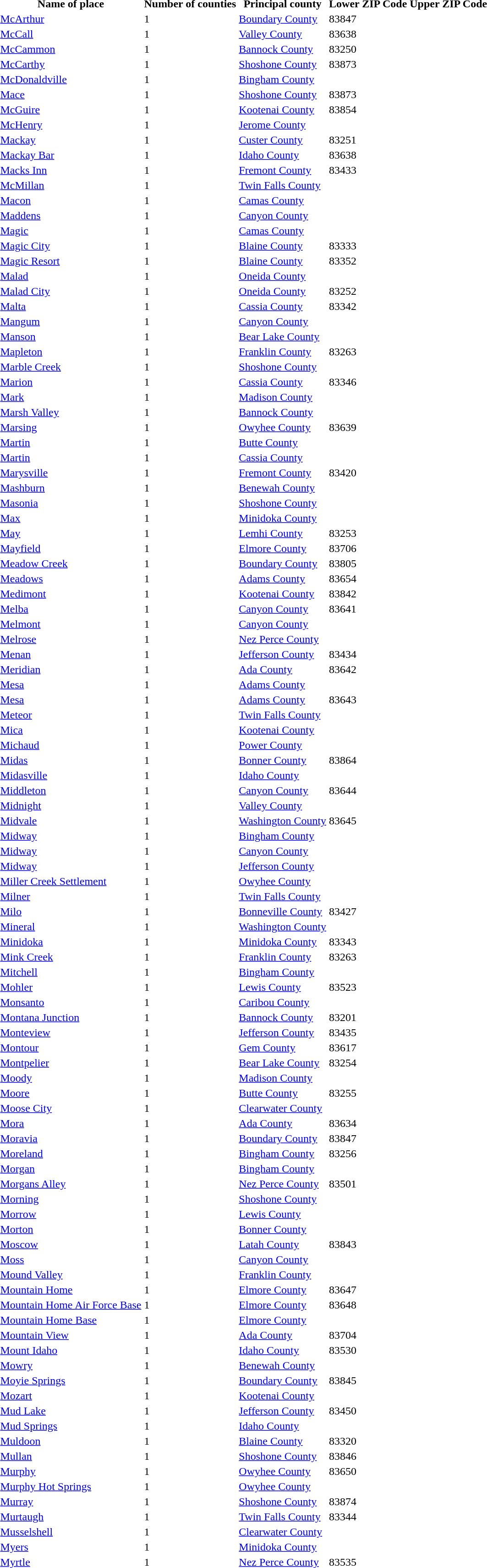<table>
<tr>
<th>Name of place</th>
<th>Number of counties</th>
<th>Principal county</th>
<th>Lower ZIP Code</th>
<th>Upper ZIP Code</th>
</tr>
<tr --->
<td><a href='#'>McArthur</a></td>
<td>1</td>
<td><a href='#'>Boundary County</a></td>
<td>83847</td>
<td> </td>
</tr>
<tr --->
<td><a href='#'>McCall</a></td>
<td>1</td>
<td><a href='#'>Valley County</a></td>
<td>83638</td>
<td> </td>
</tr>
<tr --->
<td><a href='#'>McCammon</a></td>
<td>1</td>
<td><a href='#'>Bannock County</a></td>
<td>83250</td>
<td> </td>
</tr>
<tr --->
<td><a href='#'>McCarthy</a></td>
<td>1</td>
<td><a href='#'>Shoshone County</a></td>
<td>83873</td>
<td> </td>
</tr>
<tr --->
<td><a href='#'>McDonaldville</a></td>
<td>1</td>
<td><a href='#'>Bingham County</a></td>
<td> </td>
<td> </td>
</tr>
<tr --->
<td><a href='#'>Mace</a></td>
<td>1</td>
<td><a href='#'>Shoshone County</a></td>
<td>83873</td>
<td> </td>
</tr>
<tr --->
<td><a href='#'>McGuire</a></td>
<td>1</td>
<td><a href='#'>Kootenai County</a></td>
<td>83854</td>
<td> </td>
</tr>
<tr --->
<td><a href='#'>McHenry</a></td>
<td>1</td>
<td><a href='#'>Jerome County</a></td>
<td> </td>
<td> </td>
</tr>
<tr --->
<td><a href='#'>Mackay</a></td>
<td>1</td>
<td><a href='#'>Custer County</a></td>
<td>83251</td>
<td> </td>
</tr>
<tr --->
<td><a href='#'>Mackay Bar</a></td>
<td>1</td>
<td><a href='#'>Idaho County</a></td>
<td>83638</td>
<td> </td>
</tr>
<tr --->
<td><a href='#'>Macks Inn</a></td>
<td>1</td>
<td><a href='#'>Fremont County</a></td>
<td>83433</td>
<td> </td>
</tr>
<tr --->
<td><a href='#'>McMillan</a></td>
<td>1</td>
<td><a href='#'>Twin Falls County</a></td>
<td> </td>
<td> </td>
</tr>
<tr --->
<td><a href='#'>Macon</a></td>
<td>1</td>
<td><a href='#'>Camas County</a></td>
<td> </td>
<td> </td>
</tr>
<tr --->
<td><a href='#'>Maddens</a></td>
<td>1</td>
<td><a href='#'>Canyon County</a></td>
<td> </td>
<td> </td>
</tr>
<tr --->
<td><a href='#'>Magic</a></td>
<td>1</td>
<td><a href='#'>Camas County</a></td>
<td> </td>
<td> </td>
</tr>
<tr --->
<td><a href='#'>Magic City</a></td>
<td>1</td>
<td><a href='#'>Blaine County</a></td>
<td>83333</td>
<td> </td>
</tr>
<tr --->
<td><a href='#'>Magic Resort</a></td>
<td>1</td>
<td><a href='#'>Blaine County</a></td>
<td>83352</td>
<td> </td>
</tr>
<tr --->
<td><a href='#'>Malad</a></td>
<td>1</td>
<td><a href='#'>Oneida County</a></td>
<td> </td>
<td> </td>
</tr>
<tr --->
<td><a href='#'>Malad City</a></td>
<td>1</td>
<td><a href='#'>Oneida County</a></td>
<td>83252</td>
<td> </td>
</tr>
<tr --->
<td><a href='#'>Malta</a></td>
<td>1</td>
<td><a href='#'>Cassia County</a></td>
<td>83342</td>
<td> </td>
</tr>
<tr --->
<td><a href='#'>Mangum</a></td>
<td>1</td>
<td><a href='#'>Canyon County</a></td>
<td> </td>
<td> </td>
</tr>
<tr --->
<td><a href='#'>Manson</a></td>
<td>1</td>
<td><a href='#'>Bear Lake County</a></td>
<td> </td>
<td> </td>
</tr>
<tr --->
<td><a href='#'>Mapleton</a></td>
<td>1</td>
<td><a href='#'>Franklin County</a></td>
<td>83263</td>
<td> </td>
</tr>
<tr --->
<td><a href='#'>Marble Creek</a></td>
<td>1</td>
<td><a href='#'>Shoshone County</a></td>
<td> </td>
<td> </td>
</tr>
<tr --->
<td><a href='#'>Marion</a></td>
<td>1</td>
<td><a href='#'>Cassia County</a></td>
<td>83346</td>
<td> </td>
</tr>
<tr --->
<td><a href='#'>Mark</a></td>
<td>1</td>
<td><a href='#'>Madison County</a></td>
<td> </td>
<td> </td>
</tr>
<tr --->
<td><a href='#'>Marsh Valley</a></td>
<td>1</td>
<td><a href='#'>Bannock County</a></td>
<td> </td>
<td> </td>
</tr>
<tr --->
<td><a href='#'>Marsing</a></td>
<td>1</td>
<td><a href='#'>Owyhee County</a></td>
<td>83639</td>
<td> </td>
</tr>
<tr --->
<td><a href='#'>Martin</a></td>
<td>1</td>
<td><a href='#'>Butte County</a></td>
<td> </td>
<td> </td>
</tr>
<tr --->
<td><a href='#'>Martin</a></td>
<td>1</td>
<td><a href='#'>Cassia County</a></td>
<td> </td>
<td> </td>
</tr>
<tr --->
<td><a href='#'>Marysville</a></td>
<td>1</td>
<td><a href='#'>Fremont County</a></td>
<td>83420</td>
<td> </td>
</tr>
<tr --->
<td><a href='#'>Mashburn</a></td>
<td>1</td>
<td><a href='#'>Benewah County</a></td>
<td> </td>
<td> </td>
</tr>
<tr --->
<td><a href='#'>Masonia</a></td>
<td>1</td>
<td><a href='#'>Shoshone County</a></td>
<td> </td>
<td> </td>
</tr>
<tr --->
<td><a href='#'>Max</a></td>
<td>1</td>
<td><a href='#'>Minidoka County</a></td>
<td> </td>
<td> </td>
</tr>
<tr --->
<td><a href='#'>May</a></td>
<td>1</td>
<td><a href='#'>Lemhi County</a></td>
<td>83253</td>
<td> </td>
</tr>
<tr --->
<td><a href='#'>Mayfield</a></td>
<td>1</td>
<td><a href='#'>Elmore County</a></td>
<td>83706</td>
<td> </td>
</tr>
<tr --->
<td><a href='#'>Meadow Creek</a></td>
<td>1</td>
<td><a href='#'>Boundary County</a></td>
<td>83805</td>
<td> </td>
</tr>
<tr --->
<td><a href='#'>Meadows</a></td>
<td>1</td>
<td><a href='#'>Adams County</a></td>
<td>83654</td>
<td> </td>
</tr>
<tr --->
<td><a href='#'>Medimont</a></td>
<td>1</td>
<td><a href='#'>Kootenai County</a></td>
<td>83842</td>
<td> </td>
</tr>
<tr --->
<td><a href='#'>Melba</a></td>
<td>1</td>
<td><a href='#'>Canyon County</a></td>
<td>83641</td>
<td> </td>
</tr>
<tr --->
<td><a href='#'>Melmont</a></td>
<td>1</td>
<td><a href='#'>Canyon County</a></td>
<td> </td>
<td> </td>
</tr>
<tr --->
<td><a href='#'>Melrose</a></td>
<td>1</td>
<td><a href='#'>Nez Perce County</a></td>
<td> </td>
<td> </td>
</tr>
<tr --->
<td><a href='#'>Menan</a></td>
<td>1</td>
<td><a href='#'>Jefferson County</a></td>
<td>83434</td>
<td> </td>
</tr>
<tr --->
<td><a href='#'>Meridian</a></td>
<td>1</td>
<td><a href='#'>Ada County</a></td>
<td>83642</td>
<td> </td>
</tr>
<tr --->
<td><a href='#'>Mesa</a></td>
<td>1</td>
<td><a href='#'>Adams County</a></td>
<td> </td>
<td> </td>
</tr>
<tr --->
<td><a href='#'>Mesa</a></td>
<td>1</td>
<td><a href='#'>Adams County</a></td>
<td>83643</td>
<td> </td>
</tr>
<tr --->
<td><a href='#'>Meteor</a></td>
<td>1</td>
<td><a href='#'>Twin Falls County</a></td>
<td> </td>
<td> </td>
</tr>
<tr --->
<td><a href='#'>Mica</a></td>
<td>1</td>
<td><a href='#'>Kootenai County</a></td>
<td> </td>
<td> </td>
</tr>
<tr --->
<td><a href='#'>Michaud</a></td>
<td>1</td>
<td><a href='#'>Power County</a></td>
<td> </td>
<td> </td>
</tr>
<tr --->
<td><a href='#'>Midas</a></td>
<td>1</td>
<td><a href='#'>Bonner County</a></td>
<td>83864</td>
<td> </td>
</tr>
<tr --->
<td><a href='#'>Midasville</a></td>
<td>1</td>
<td><a href='#'>Idaho County</a></td>
<td> </td>
<td> </td>
</tr>
<tr --->
<td><a href='#'>Middleton</a></td>
<td>1</td>
<td><a href='#'>Canyon County</a></td>
<td>83644</td>
<td> </td>
</tr>
<tr --->
<td><a href='#'>Midnight</a></td>
<td>1</td>
<td><a href='#'>Valley County</a></td>
<td> </td>
<td> </td>
</tr>
<tr --->
<td><a href='#'>Midvale</a></td>
<td>1</td>
<td><a href='#'>Washington County</a></td>
<td>83645</td>
<td> </td>
</tr>
<tr --->
<td><a href='#'>Midway</a></td>
<td>1</td>
<td><a href='#'>Bingham County</a></td>
<td> </td>
<td> </td>
</tr>
<tr --->
<td><a href='#'>Midway</a></td>
<td>1</td>
<td><a href='#'>Canyon County</a></td>
<td> </td>
<td> </td>
</tr>
<tr --->
<td><a href='#'>Midway</a></td>
<td>1</td>
<td><a href='#'>Jefferson County</a></td>
<td> </td>
<td> </td>
</tr>
<tr --->
<td><a href='#'>Miller Creek Settlement</a></td>
<td>1</td>
<td><a href='#'>Owyhee County</a></td>
<td> </td>
<td> </td>
</tr>
<tr --->
<td><a href='#'>Milner</a></td>
<td>1</td>
<td><a href='#'>Twin Falls County</a></td>
<td> </td>
<td> </td>
</tr>
<tr --->
<td><a href='#'>Milo</a></td>
<td>1</td>
<td><a href='#'>Bonneville County</a></td>
<td>83427</td>
<td> </td>
</tr>
<tr --->
<td><a href='#'>Mineral</a></td>
<td>1</td>
<td><a href='#'>Washington County</a></td>
<td> </td>
<td> </td>
</tr>
<tr --->
<td><a href='#'>Minidoka</a></td>
<td>1</td>
<td><a href='#'>Minidoka County</a></td>
<td>83343</td>
<td> </td>
</tr>
<tr --->
<td><a href='#'>Mink Creek</a></td>
<td>1</td>
<td><a href='#'>Franklin County</a></td>
<td>83263</td>
<td> </td>
</tr>
<tr --->
<td><a href='#'>Mitchell</a></td>
<td>1</td>
<td><a href='#'>Bingham County</a></td>
<td> </td>
<td> </td>
</tr>
<tr --->
<td><a href='#'>Mohler</a></td>
<td>1</td>
<td><a href='#'>Lewis County</a></td>
<td>83523</td>
<td> </td>
</tr>
<tr --->
<td><a href='#'>Monsanto</a></td>
<td>1</td>
<td><a href='#'>Caribou County</a></td>
<td> </td>
<td> </td>
</tr>
<tr --->
<td><a href='#'>Montana Junction</a></td>
<td>1</td>
<td><a href='#'>Bannock County</a></td>
<td>83201</td>
<td> </td>
</tr>
<tr --->
<td><a href='#'>Monteview</a></td>
<td>1</td>
<td><a href='#'>Jefferson County</a></td>
<td>83435</td>
<td> </td>
</tr>
<tr --->
<td><a href='#'>Montour</a></td>
<td>1</td>
<td><a href='#'>Gem County</a></td>
<td>83617</td>
<td> </td>
</tr>
<tr --->
<td><a href='#'>Montpelier</a></td>
<td>1</td>
<td><a href='#'>Bear Lake County</a></td>
<td>83254</td>
<td> </td>
</tr>
<tr --->
<td><a href='#'>Moody</a></td>
<td>1</td>
<td><a href='#'>Madison County</a></td>
<td> </td>
<td> </td>
</tr>
<tr --->
<td><a href='#'>Moore</a></td>
<td>1</td>
<td><a href='#'>Butte County</a></td>
<td>83255</td>
<td> </td>
</tr>
<tr --->
<td><a href='#'>Moose City</a></td>
<td>1</td>
<td><a href='#'>Clearwater County</a></td>
<td> </td>
<td> </td>
</tr>
<tr --->
<td><a href='#'>Mora</a></td>
<td>1</td>
<td><a href='#'>Ada County</a></td>
<td>83634</td>
<td> </td>
</tr>
<tr --->
<td><a href='#'>Moravia</a></td>
<td>1</td>
<td><a href='#'>Boundary County</a></td>
<td>83847</td>
<td> </td>
</tr>
<tr --->
<td><a href='#'>Moreland</a></td>
<td>1</td>
<td><a href='#'>Bingham County</a></td>
<td>83256</td>
<td> </td>
</tr>
<tr --->
<td><a href='#'>Morgan</a></td>
<td>1</td>
<td><a href='#'>Bingham County</a></td>
<td> </td>
<td> </td>
</tr>
<tr --->
<td><a href='#'>Morgans Alley</a></td>
<td>1</td>
<td><a href='#'>Nez Perce County</a></td>
<td>83501</td>
<td> </td>
</tr>
<tr --->
<td><a href='#'>Morning</a></td>
<td>1</td>
<td><a href='#'>Shoshone County</a></td>
<td> </td>
<td> </td>
</tr>
<tr --->
<td><a href='#'>Morrow</a></td>
<td>1</td>
<td><a href='#'>Lewis County</a></td>
<td> </td>
<td> </td>
</tr>
<tr --->
<td><a href='#'>Morton</a></td>
<td>1</td>
<td><a href='#'>Bonner County</a></td>
<td> </td>
<td> </td>
</tr>
<tr --->
<td><a href='#'>Moscow</a></td>
<td>1</td>
<td><a href='#'>Latah County</a></td>
<td>83843</td>
<td> </td>
</tr>
<tr --->
<td><a href='#'>Moss</a></td>
<td>1</td>
<td><a href='#'>Canyon County</a></td>
<td> </td>
<td> </td>
</tr>
<tr --->
<td><a href='#'>Mound Valley</a></td>
<td>1</td>
<td><a href='#'>Franklin County</a></td>
<td> </td>
<td> </td>
</tr>
<tr --->
<td><a href='#'>Mountain Home</a></td>
<td>1</td>
<td><a href='#'>Elmore County</a></td>
<td>83647</td>
<td> </td>
</tr>
<tr --->
<td><a href='#'>Mountain Home Air Force Base</a></td>
<td>1</td>
<td><a href='#'>Elmore County</a></td>
<td>83648</td>
<td> </td>
</tr>
<tr --->
<td><a href='#'>Mountain Home Base</a></td>
<td>1</td>
<td><a href='#'>Elmore County</a></td>
<td> </td>
<td> </td>
</tr>
<tr --->
<td><a href='#'>Mountain View</a></td>
<td>1</td>
<td><a href='#'>Ada County</a></td>
<td>83704</td>
<td> </td>
</tr>
<tr --->
<td><a href='#'>Mount Idaho</a></td>
<td>1</td>
<td><a href='#'>Idaho County</a></td>
<td>83530</td>
<td> </td>
</tr>
<tr --->
<td><a href='#'>Mowry</a></td>
<td>1</td>
<td><a href='#'>Benewah County</a></td>
<td> </td>
<td> </td>
</tr>
<tr --->
<td><a href='#'>Moyie Springs</a></td>
<td>1</td>
<td><a href='#'>Boundary County</a></td>
<td>83845</td>
<td> </td>
</tr>
<tr --->
<td><a href='#'>Mozart</a></td>
<td>1</td>
<td><a href='#'>Kootenai County</a></td>
<td> </td>
<td> </td>
</tr>
<tr --->
<td><a href='#'>Mud Lake</a></td>
<td>1</td>
<td><a href='#'>Jefferson County</a></td>
<td>83450</td>
<td> </td>
</tr>
<tr --->
<td><a href='#'>Mud Springs</a></td>
<td>1</td>
<td><a href='#'>Idaho County</a></td>
<td> </td>
<td> </td>
</tr>
<tr --->
<td><a href='#'>Muldoon</a></td>
<td>1</td>
<td><a href='#'>Blaine County</a></td>
<td>83320</td>
<td> </td>
</tr>
<tr --->
<td><a href='#'>Mullan</a></td>
<td>1</td>
<td><a href='#'>Shoshone County</a></td>
<td>83846</td>
<td> </td>
</tr>
<tr --->
<td><a href='#'>Murphy</a></td>
<td>1</td>
<td><a href='#'>Owyhee County</a></td>
<td>83650</td>
<td> </td>
</tr>
<tr --->
<td><a href='#'>Murphy Hot Springs</a></td>
<td>1</td>
<td><a href='#'>Owyhee County</a></td>
<td> </td>
<td> </td>
</tr>
<tr --->
<td><a href='#'>Murray</a></td>
<td>1</td>
<td><a href='#'>Shoshone County</a></td>
<td>83874</td>
<td> </td>
</tr>
<tr --->
<td><a href='#'>Murtaugh</a></td>
<td>1</td>
<td><a href='#'>Twin Falls County</a></td>
<td>83344</td>
<td> </td>
</tr>
<tr --->
<td><a href='#'>Musselshell</a></td>
<td>1</td>
<td><a href='#'>Clearwater County</a></td>
<td> </td>
<td> </td>
</tr>
<tr --->
<td><a href='#'>Myers</a></td>
<td>1</td>
<td><a href='#'>Minidoka County</a></td>
<td> </td>
<td> </td>
</tr>
<tr --->
<td><a href='#'>Myrtle</a></td>
<td>1</td>
<td><a href='#'>Nez Perce County</a></td>
<td>83535</td>
<td> </td>
</tr>
<tr --->
</tr>
</table>
